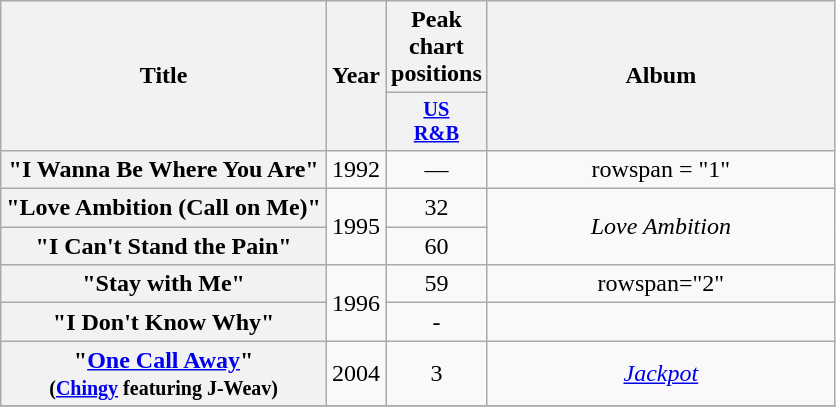<table class="wikitable plainrowheaders" style="text-align:center;">
<tr>
<th scope="col" rowspan="2">Title</th>
<th scope="col" rowspan="2" style="width:2em;">Year</th>
<th scope="col" colspan="1">Peak chart positions</th>
<th scope="col" rowspan="2" style="width:14em;">Album</th>
</tr>
<tr>
<th style="width:3em;font-size:85%"><a href='#'>US<br>R&B</a><br></th>
</tr>
<tr>
<th scope="row">"I Wanna Be Where You Are"</th>
<td rowspan="1">1992</td>
<td>—</td>
<td>rowspan = "1" </td>
</tr>
<tr>
<th scope="row">"Love Ambition (Call on Me)"</th>
<td rowspan="2">1995</td>
<td>32</td>
<td align="center" rowspan="2"><em>Love Ambition</em></td>
</tr>
<tr>
<th scope="row">"I Can't Stand the Pain"</th>
<td>60</td>
</tr>
<tr>
<th scope="row">"Stay with Me"</th>
<td rowspan="2">1996</td>
<td>59</td>
<td>rowspan="2" </td>
</tr>
<tr>
<th scope="row">"I Don't Know Why"</th>
<td>-</td>
</tr>
<tr>
<th scope="row">"<a href='#'>One Call Away</a>" <br><small>(<a href='#'>Chingy</a> featuring J-Weav)</small></th>
<td rowspan="1">2004</td>
<td>3</td>
<td align="center" rowspan="1"><em><a href='#'>Jackpot</a></em></td>
</tr>
<tr>
</tr>
</table>
